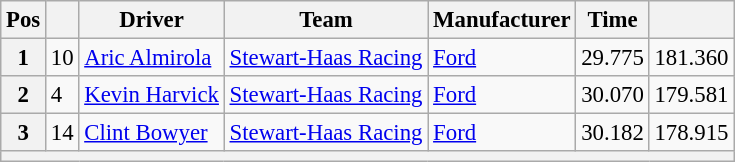<table class="wikitable" style="font-size:95%">
<tr>
<th>Pos</th>
<th></th>
<th>Driver</th>
<th>Team</th>
<th>Manufacturer</th>
<th>Time</th>
<th></th>
</tr>
<tr>
<th>1</th>
<td>10</td>
<td><a href='#'>Aric Almirola</a></td>
<td><a href='#'>Stewart-Haas Racing</a></td>
<td><a href='#'>Ford</a></td>
<td>29.775</td>
<td>181.360</td>
</tr>
<tr>
<th>2</th>
<td>4</td>
<td><a href='#'>Kevin Harvick</a></td>
<td><a href='#'>Stewart-Haas Racing</a></td>
<td><a href='#'>Ford</a></td>
<td>30.070</td>
<td>179.581</td>
</tr>
<tr>
<th>3</th>
<td>14</td>
<td><a href='#'>Clint Bowyer</a></td>
<td><a href='#'>Stewart-Haas Racing</a></td>
<td><a href='#'>Ford</a></td>
<td>30.182</td>
<td>178.915</td>
</tr>
<tr>
<th colspan="7"></th>
</tr>
</table>
